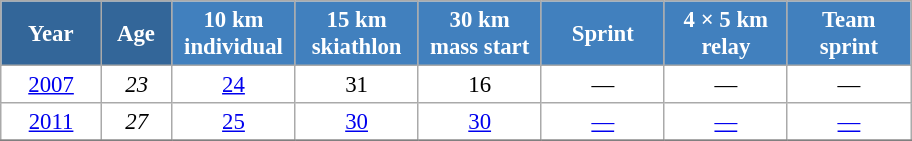<table class="wikitable" style="font-size:95%; text-align:center; border:grey solid 1px; border-collapse:collapse; background:#ffffff;">
<tr>
<th style="background-color:#369; color:white; width:60px;"> Year </th>
<th style="background-color:#369; color:white; width:40px;"> Age </th>
<th style="background-color:#4180be; color:white; width:75px;"> 10 km <br> individual </th>
<th style="background-color:#4180be; color:white; width:75px;"> 15 km <br> skiathlon </th>
<th style="background-color:#4180be; color:white; width:75px;"> 30 km <br> mass start </th>
<th style="background-color:#4180be; color:white; width:75px;"> Sprint </th>
<th style="background-color:#4180be; color:white; width:75px;"> 4 × 5 km <br> relay </th>
<th style="background-color:#4180be; color:white; width:75px;"> Team <br> sprint </th>
</tr>
<tr>
<td><a href='#'>2007</a></td>
<td><em>23</em></td>
<td><a href='#'>24</a></td>
<td>31</td>
<td>16</td>
<td>—</td>
<td>—</td>
<td>—</td>
</tr>
<tr>
<td><a href='#'>2011</a></td>
<td><em>27</em></td>
<td><a href='#'>25</a></td>
<td><a href='#'>30</a></td>
<td><a href='#'>30</a></td>
<td><a href='#'>—</a></td>
<td><a href='#'>—</a></td>
<td><a href='#'>—</a></td>
</tr>
<tr>
</tr>
</table>
